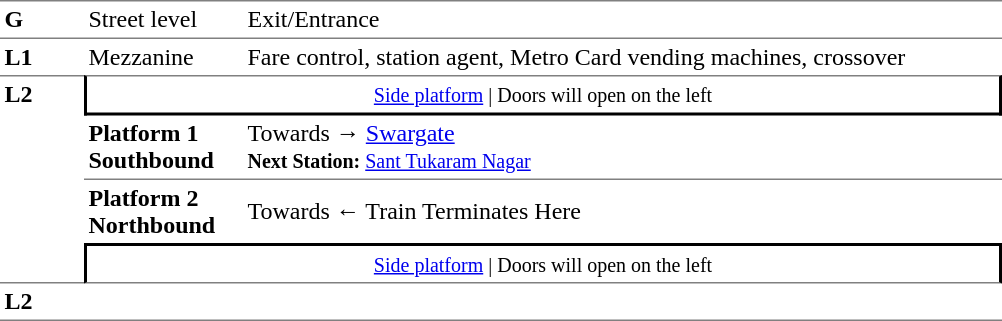<table table border=0 cellspacing=0 cellpadding=3>
<tr>
<td style="border-bottom:solid 1px grey;border-top:solid 1px grey;" width=50 valign=top><strong>G</strong></td>
<td style="border-top:solid 1px grey;border-bottom:solid 1px grey;" width=100 valign=top>Street level</td>
<td style="border-top:solid 1px grey;border-bottom:solid 1px grey;" width=500 valign=top>Exit/Entrance</td>
</tr>
<tr>
<td valign=top><strong>L1</strong></td>
<td valign=top>Mezzanine</td>
<td valign=top>Fare control, station agent, Metro Card vending machines, crossover<br></td>
</tr>
<tr>
<td style="border-top:solid 1px grey;border-bottom:solid 1px grey;" width=50 rowspan=4 valign=top><strong>L2</strong></td>
<td style="border-top:solid 1px grey;border-right:solid 2px black;border-left:solid 2px black;border-bottom:solid 2px black;text-align:center;" colspan=2><small><a href='#'>Side platform</a> | Doors will open on the left </small></td>
</tr>
<tr>
<td style="border-bottom:solid 1px grey;" width=100><span><strong>Platform 1</strong><br><strong>Southbound</strong></span></td>
<td style="border-bottom:solid 1px grey;" width=500>Towards → <a href='#'>Swargate</a><br><small><strong>Next Station:</strong> <a href='#'>Sant Tukaram Nagar</a></small></td>
</tr>
<tr>
<td><span><strong>Platform 2</strong><br><strong>Northbound</strong></span></td>
<td>Towards ← Train Terminates Here</td>
</tr>
<tr>
<td style="border-top:solid 2px black;border-right:solid 2px black;border-left:solid 2px black;border-bottom:solid 1px grey;" colspan=2  align=center><small><a href='#'>Side platform</a> | Doors will open on the left </small></td>
</tr>
<tr>
<td style="border-bottom:solid 1px grey;" width=50 rowspan=2 valign=top><strong>L2</strong></td>
<td style="border-bottom:solid 1px grey;" width=100></td>
<td style="border-bottom:solid 1px grey;" width=500></td>
</tr>
<tr>
</tr>
</table>
